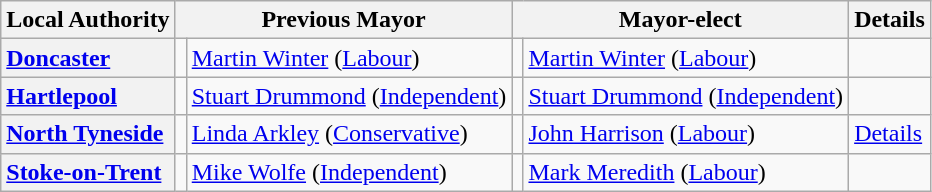<table class="wikitable sortable" border="1">
<tr>
<th scope="col">Local Authority</th>
<th scope="col" colspan="2">Previous Mayor</th>
<th scope="col" colspan="2">Mayor-elect</th>
<th scope="col">Details</th>
</tr>
<tr>
<th scope="row" style="text-align: left;"><a href='#'>Doncaster</a></th>
<td></td>
<td><a href='#'>Martin Winter</a> (<a href='#'>Labour</a>)</td>
<td></td>
<td><a href='#'>Martin Winter</a> (<a href='#'>Labour</a>)</td>
<td></td>
</tr>
<tr>
<th scope="row" style="text-align: left;"><a href='#'>Hartlepool</a></th>
<td></td>
<td><a href='#'>Stuart Drummond</a> (<a href='#'>Independent</a>)</td>
<td></td>
<td><a href='#'>Stuart Drummond</a> (<a href='#'>Independent</a>)</td>
<td></td>
</tr>
<tr>
<th scope="row" style="text-align: left;"><a href='#'>North Tyneside</a></th>
<td></td>
<td><a href='#'>Linda Arkley</a> (<a href='#'>Conservative</a>)</td>
<td></td>
<td><a href='#'>John Harrison</a> (<a href='#'>Labour</a>)</td>
<td><a href='#'>Details</a></td>
</tr>
<tr>
<th scope="row" style="text-align: left;"><a href='#'>Stoke-on-Trent</a></th>
<td></td>
<td><a href='#'>Mike Wolfe</a> (<a href='#'>Independent</a>)</td>
<td></td>
<td><a href='#'>Mark Meredith</a> (<a href='#'>Labour</a>)</td>
<td></td>
</tr>
</table>
